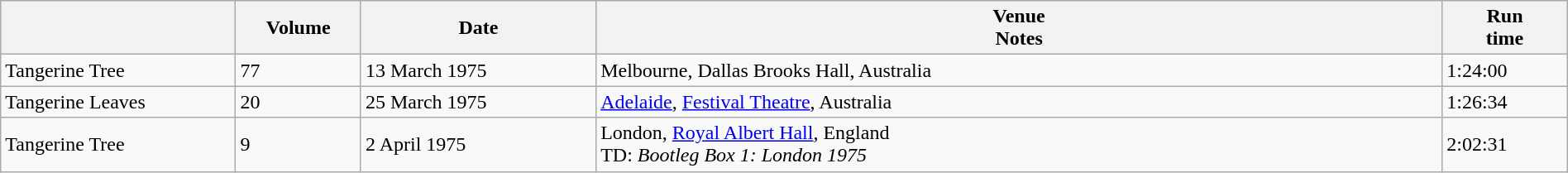<table class="wikitable" style="width: 100%;">
<tr>
<th style="width: 15%;"></th>
<th style="width: 8%;">Volume</th>
<th style="width: 15%;">Date</th>
<th>Venue<br>Notes</th>
<th style="width: 8%;">Run<br>time</th>
</tr>
<tr>
<td>Tangerine Tree</td>
<td>77</td>
<td>13 March 1975</td>
<td>Melbourne, Dallas Brooks Hall, Australia</td>
<td>1:24:00</td>
</tr>
<tr>
<td>Tangerine Leaves</td>
<td>20</td>
<td>25 March 1975</td>
<td><a href='#'>Adelaide</a>, <a href='#'>Festival Theatre</a>, Australia</td>
<td>1:26:34</td>
</tr>
<tr>
<td>Tangerine Tree</td>
<td>9</td>
<td>2 April 1975</td>
<td>London, <a href='#'>Royal Albert Hall</a>, England<br>TD: <em>Bootleg Box 1: London 1975</em></td>
<td>2:02:31</td>
</tr>
</table>
